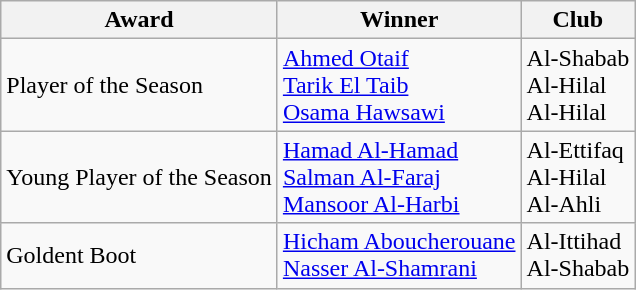<table class="wikitable">
<tr>
<th>Award</th>
<th>Winner</th>
<th>Club</th>
</tr>
<tr>
<td>Player of the Season</td>
<td>  <a href='#'>Ahmed Otaif</a><br>  <a href='#'>Tarik El Taib</a><br>  <a href='#'>Osama Hawsawi</a></td>
<td>Al-Shabab<br>Al-Hilal<br>Al-Hilal</td>
</tr>
<tr>
<td>Young Player of the Season</td>
<td>  <a href='#'>Hamad Al-Hamad</a><br>  <a href='#'>Salman Al-Faraj</a><br>  <a href='#'>Mansoor Al-Harbi</a></td>
<td>Al-Ettifaq<br>Al-Hilal<br>Al-Ahli</td>
</tr>
<tr>
<td>Goldent Boot</td>
<td> <a href='#'>Hicham Aboucherouane</a><br> <a href='#'>Nasser Al-Shamrani</a></td>
<td>Al-Ittihad<br>Al-Shabab</td>
</tr>
</table>
